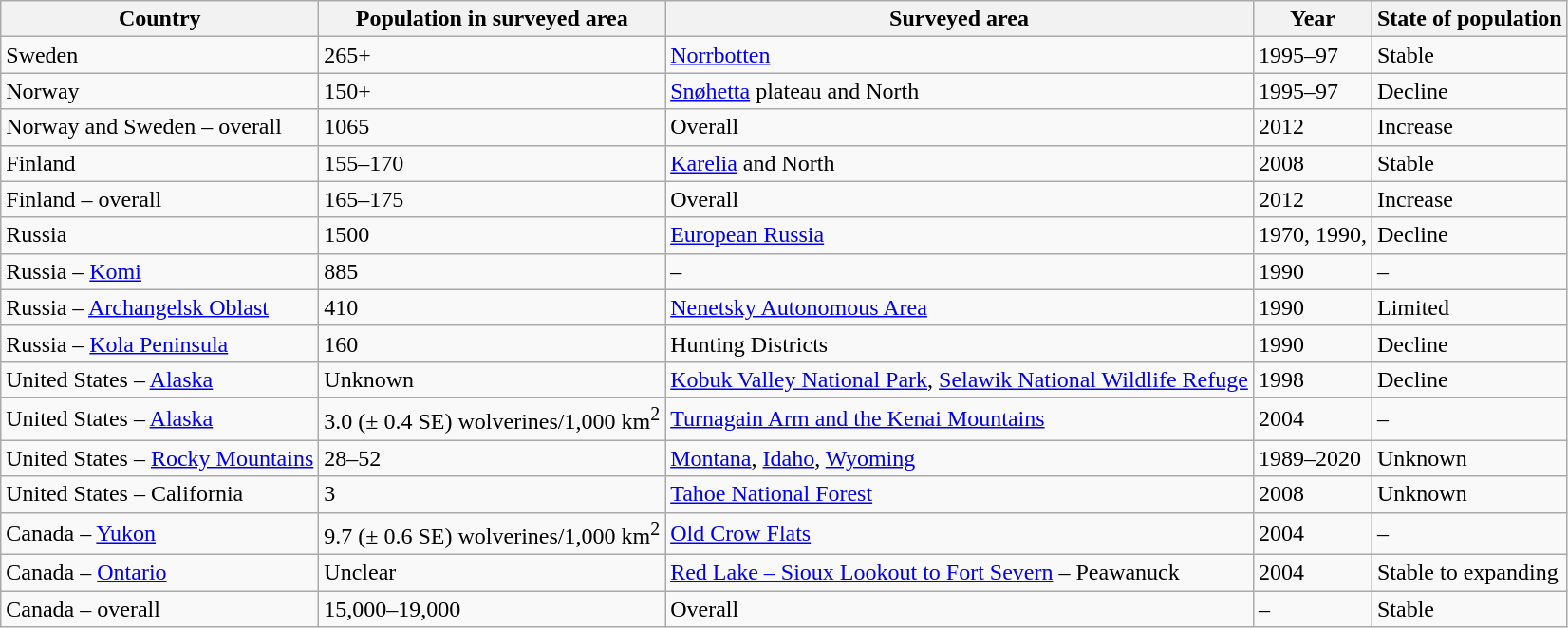<table class="wikitable sortable">
<tr>
<th>Country</th>
<th>Population in surveyed area</th>
<th>Surveyed area</th>
<th>Year</th>
<th>State of population</th>
</tr>
<tr>
<td>Sweden</td>
<td>265+</td>
<td><a href='#'>Norrbotten</a></td>
<td>1995–97</td>
<td>Stable</td>
</tr>
<tr>
<td>Norway</td>
<td>150+</td>
<td><a href='#'>Snøhetta</a> plateau and North</td>
<td>1995–97</td>
<td>Decline</td>
</tr>
<tr>
<td>Norway and Sweden – overall</td>
<td>1065</td>
<td>Overall</td>
<td>2012</td>
<td>Increase</td>
</tr>
<tr>
<td>Finland</td>
<td>155–170</td>
<td><a href='#'>Karelia</a> and North</td>
<td>2008</td>
<td>Stable</td>
</tr>
<tr>
<td>Finland – overall</td>
<td>165–175</td>
<td>Overall</td>
<td>2012</td>
<td>Increase</td>
</tr>
<tr>
<td>Russia</td>
<td>1500</td>
<td><a href='#'>European Russia</a></td>
<td>1970, 1990,</td>
<td>Decline</td>
</tr>
<tr>
<td>Russia – <a href='#'>Komi</a></td>
<td>885</td>
<td>–</td>
<td>1990</td>
<td>–</td>
</tr>
<tr>
<td>Russia – <a href='#'>Archangelsk Oblast</a></td>
<td>410</td>
<td><a href='#'>Nenetsky Autonomous Area</a></td>
<td>1990</td>
<td>Limited</td>
</tr>
<tr>
<td>Russia – <a href='#'>Kola Peninsula</a></td>
<td>160</td>
<td>Hunting Districts</td>
<td>1990</td>
<td>Decline</td>
</tr>
<tr>
<td>United States – <a href='#'>Alaska</a></td>
<td>Unknown</td>
<td><a href='#'>Kobuk Valley National Park</a>, <a href='#'>Selawik National Wildlife Refuge</a></td>
<td>1998</td>
<td>Decline</td>
</tr>
<tr>
<td>United States – <a href='#'>Alaska</a></td>
<td>3.0 (± 0.4 SE) wolverines/1,000 km<sup>2</sup></td>
<td><a href='#'>Turnagain Arm and the Kenai Mountains</a></td>
<td>2004</td>
<td>–</td>
</tr>
<tr>
<td>United States – <a href='#'>Rocky Mountains</a></td>
<td>28–52</td>
<td><a href='#'>Montana</a>, <a href='#'>Idaho</a>, <a href='#'>Wyoming</a></td>
<td>1989–2020</td>
<td>Unknown</td>
</tr>
<tr>
<td>United States – California</td>
<td>3</td>
<td><a href='#'>Tahoe National Forest</a></td>
<td>2008</td>
<td>Unknown</td>
</tr>
<tr>
<td>Canada – <a href='#'>Yukon</a></td>
<td>9.7 (± 0.6 SE) wolverines/1,000 km<sup>2</sup></td>
<td><a href='#'>Old Crow Flats</a></td>
<td>2004</td>
<td>–</td>
</tr>
<tr>
<td>Canada – <a href='#'>Ontario</a></td>
<td>Unclear</td>
<td><a href='#'>Red Lake – Sioux Lookout to Fort Severn</a> – Peawanuck</td>
<td>2004</td>
<td>Stable to expanding</td>
</tr>
<tr>
<td>Canada – overall</td>
<td>15,000–19,000</td>
<td>Overall</td>
<td>–</td>
<td>Stable</td>
</tr>
</table>
